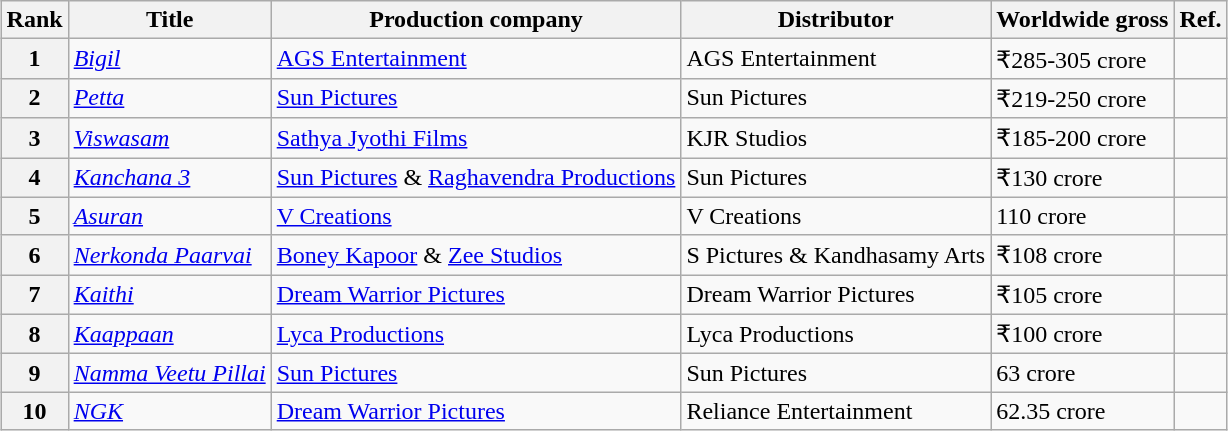<table class="wikitable sortable" style="margin:auto; margin:auto;">
<tr>
<th>Rank</th>
<th>Title</th>
<th>Production company</th>
<th>Distributor</th>
<th>Worldwide gross</th>
<th>Ref.</th>
</tr>
<tr>
<th style="text-align:center;">1</th>
<td><em><a href='#'>Bigil</a></em></td>
<td><a href='#'>AGS Entertainment</a></td>
<td>AGS Entertainment</td>
<td>₹285-305 crore</td>
<td></td>
</tr>
<tr>
<th style="text-align:center;">2</th>
<td><em><a href='#'>Petta</a></em></td>
<td><a href='#'>Sun Pictures</a></td>
<td>Sun Pictures</td>
<td>₹219-250 crore</td>
<td></td>
</tr>
<tr>
<th style="text-align:center;">3</th>
<td><em><a href='#'>Viswasam</a></em></td>
<td><a href='#'>Sathya Jyothi Films</a></td>
<td>KJR Studios</td>
<td>₹185-200 crore</td>
<td></td>
</tr>
<tr>
<th style="text-align:center;">4</th>
<td><em><a href='#'>Kanchana 3</a></em></td>
<td><a href='#'>Sun Pictures</a> & <a href='#'>Raghavendra Productions</a></td>
<td>Sun Pictures</td>
<td>₹130 crore</td>
<td></td>
</tr>
<tr>
<th style="text-align:center;">5</th>
<td><em><a href='#'>Asuran</a></em></td>
<td><a href='#'>V Creations</a></td>
<td>V Creations</td>
<td>110 crore</td>
<td></td>
</tr>
<tr>
<th style="text-align:center;">6</th>
<td><em><a href='#'>Nerkonda Paarvai</a></em></td>
<td><a href='#'>Boney Kapoor</a> & <a href='#'>Zee Studios</a></td>
<td>S Pictures & Kandhasamy Arts</td>
<td>₹108 crore</td>
<td></td>
</tr>
<tr>
<th style="text-align:center;">7</th>
<td><em><a href='#'>Kaithi</a></em></td>
<td><a href='#'>Dream Warrior Pictures</a></td>
<td>Dream Warrior Pictures</td>
<td>₹105 crore</td>
<td></td>
</tr>
<tr>
<th style="text-align:center;">8</th>
<td><em><a href='#'>Kaappaan</a></em></td>
<td><a href='#'>Lyca Productions</a></td>
<td>Lyca Productions</td>
<td>₹100 crore</td>
<td></td>
</tr>
<tr>
<th style="text-align:center;">9</th>
<td><em><a href='#'>Namma Veetu Pillai</a></em></td>
<td><a href='#'>Sun Pictures</a></td>
<td>Sun Pictures</td>
<td>63 crore</td>
<td></td>
</tr>
<tr>
<th style="text-align:center;">10</th>
<td><em><a href='#'>NGK</a></em></td>
<td><a href='#'>Dream Warrior Pictures</a></td>
<td>Reliance Entertainment</td>
<td>62.35 crore</td>
<td></td>
</tr>
</table>
